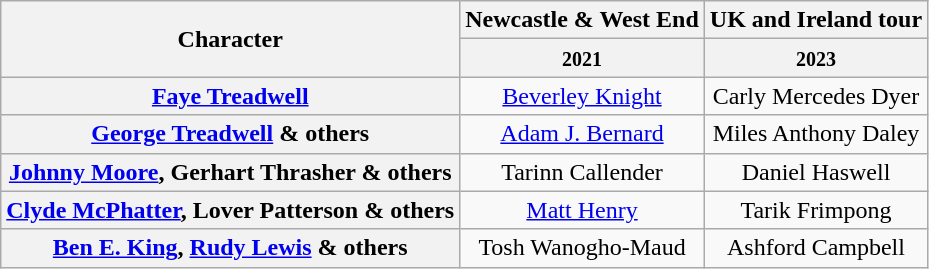<table class="wikitable">
<tr>
<th rowspan="2">Character</th>
<th>Newcastle & West End</th>
<th>UK and Ireland tour</th>
</tr>
<tr>
<th><small>2021</small></th>
<th><small>2023</small></th>
</tr>
<tr>
<th><a href='#'>Faye Treadwell</a></th>
<td align="center"><a href='#'>Beverley Knight</a></td>
<td align="center">Carly Mercedes Dyer</td>
</tr>
<tr>
<th><a href='#'>George Treadwell</a> & others</th>
<td align="center"><a href='#'>Adam J. Bernard</a></td>
<td align="center">Miles Anthony Daley</td>
</tr>
<tr>
<th><a href='#'>Johnny Moore</a>, Gerhart Thrasher & others</th>
<td align="center">Tarinn Callender</td>
<td align="center">Daniel Haswell</td>
</tr>
<tr>
<th><a href='#'>Clyde McPhatter</a>, Lover Patterson & others</th>
<td align="center"><a href='#'>Matt Henry</a></td>
<td align="center">Tarik Frimpong</td>
</tr>
<tr>
<th><a href='#'>Ben E. King</a>, <a href='#'>Rudy Lewis</a> & others</th>
<td align="center">Tosh Wanogho-Maud</td>
<td align="center">Ashford Campbell</td>
</tr>
</table>
